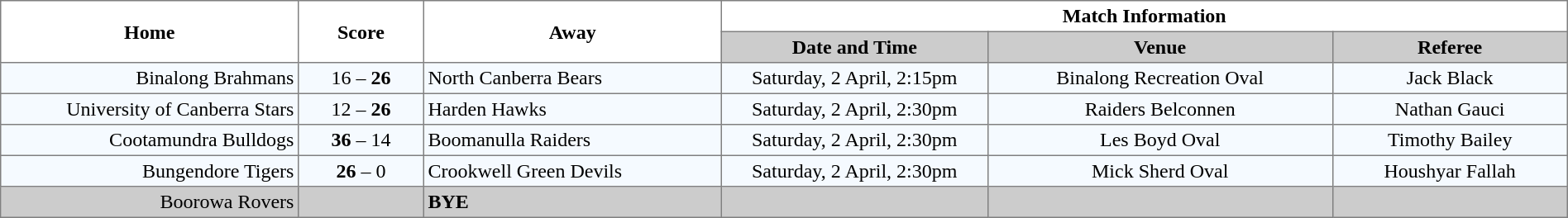<table border="1" cellpadding="3" cellspacing="0" width="100%" style="border-collapse:collapse;  text-align:center;">
<tr>
<th rowspan="2" width="19%">Home</th>
<th rowspan="2" width="8%">Score</th>
<th rowspan="2" width="19%">Away</th>
<th colspan="3">Match Information</th>
</tr>
<tr style="background:#CCCCCC">
<th width="17%">Date and Time</th>
<th width="22%">Venue</th>
<th width="50%">Referee</th>
</tr>
<tr style="text-align:center; background:#f5faff;">
<td align="right">Binalong Brahmans </td>
<td>16 – <strong>26</strong></td>
<td align="left"> North Canberra Bears</td>
<td>Saturday, 2 April, 2:15pm</td>
<td>Binalong Recreation Oval</td>
<td>Jack Black</td>
</tr>
<tr style="text-align:center; background:#f5faff;">
<td align="right">University of Canberra Stars </td>
<td>12 – <strong>26</strong></td>
<td align="left"> Harden Hawks</td>
<td>Saturday, 2 April, 2:30pm</td>
<td>Raiders Belconnen</td>
<td>Nathan Gauci</td>
</tr>
<tr style="text-align:center; background:#f5faff;">
<td align="right">Cootamundra Bulldogs </td>
<td><strong>36</strong> – 14</td>
<td align="left"> Boomanulla Raiders</td>
<td>Saturday, 2 April, 2:30pm</td>
<td>Les Boyd Oval</td>
<td>Timothy Bailey</td>
</tr>
<tr style="text-align:center; background:#f5faff;">
<td align="right">Bungendore Tigers </td>
<td><strong>26</strong> – 0</td>
<td align="left"> Crookwell Green Devils</td>
<td>Saturday, 2 April, 2:30pm</td>
<td>Mick Sherd Oval</td>
<td>Houshyar Fallah</td>
</tr>
<tr style="text-align:center; background:#CCCCCC;">
<td align="right">Boorowa Rovers </td>
<td></td>
<td align="left"><strong>BYE</strong></td>
<td></td>
<td></td>
<td></td>
</tr>
</table>
